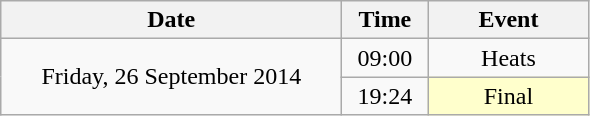<table class = "wikitable" style="text-align:center;">
<tr>
<th width=220>Date</th>
<th width=50>Time</th>
<th width=100>Event</th>
</tr>
<tr>
<td rowspan=2>Friday, 26 September 2014</td>
<td>09:00</td>
<td>Heats</td>
</tr>
<tr>
<td>19:24</td>
<td bgcolor=ffffcc>Final</td>
</tr>
</table>
